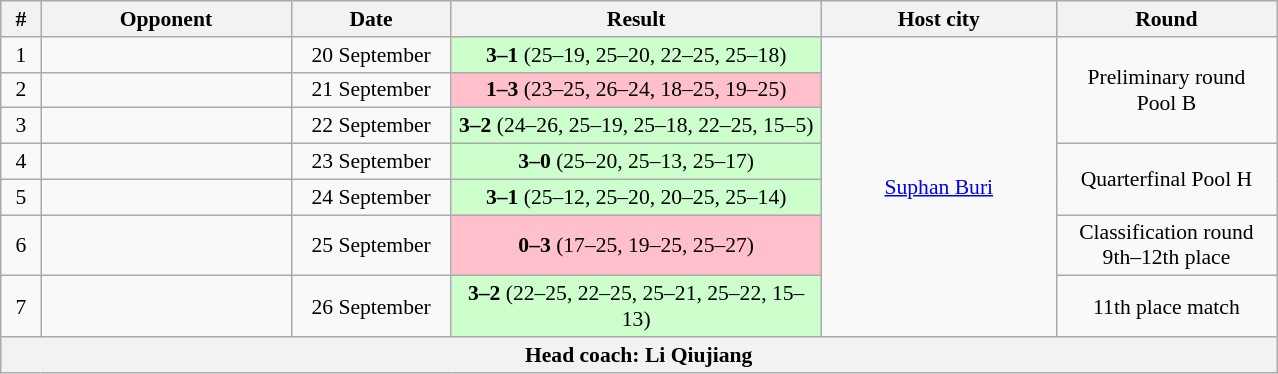<table class="wikitable" style="text-align: center;font-size:90%;">
<tr>
<th width=20>#</th>
<th width=160>Opponent</th>
<th width=100>Date</th>
<th width=240>Result</th>
<th width=150>Host city</th>
<th width=140>Round</th>
</tr>
<tr>
<td>1</td>
<td align=left></td>
<td>20 September</td>
<td bgcolor=ccffcc><strong>3–1</strong> (25–19, 25–20, 22–25, 25–18)</td>
<td rowspan=7> <a href='#'>Suphan Buri</a></td>
<td rowspan=3>Preliminary round<br> Pool B</td>
</tr>
<tr>
<td>2</td>
<td align=left></td>
<td>21 September</td>
<td bgcolor=pink><strong>1–3</strong> (23–25, 26–24, 18–25, 19–25)</td>
</tr>
<tr>
<td>3</td>
<td align=left></td>
<td>22 September</td>
<td bgcolor=ccffcc><strong>3–2</strong> (24–26, 25–19, 25–18, 22–25, 15–5)</td>
</tr>
<tr>
<td>4</td>
<td align=left></td>
<td>23 September</td>
<td bgcolor=ccffcc><strong>3–0</strong> (25–20, 25–13, 25–17)</td>
<td rowspan=2>Quarterfinal Pool H</td>
</tr>
<tr>
<td>5</td>
<td align=left></td>
<td>24 September</td>
<td bgcolor=ccffcc><strong>3–1</strong> (25–12, 25–20, 20–25, 25–14)</td>
</tr>
<tr>
<td>6</td>
<td align=left></td>
<td>25 September</td>
<td bgcolor=pink><strong>0–3</strong> (17–25, 19–25, 25–27)</td>
<td>Classification round<br>9th–12th place</td>
</tr>
<tr>
<td>7</td>
<td align=left></td>
<td>26 September</td>
<td bgcolor=ccffcc><strong>3–2</strong> (22–25, 22–25, 25–21, 25–22, 15–13)</td>
<td>11th place match</td>
</tr>
<tr>
<th colspan=6>Head coach:  Li Qiujiang</th>
</tr>
</table>
